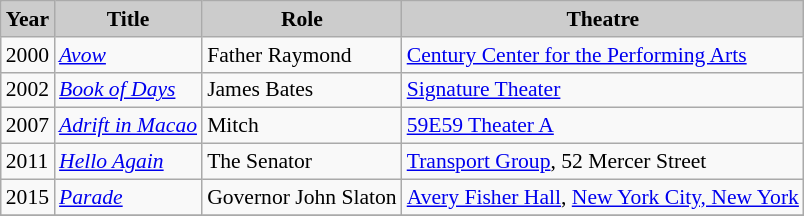<table class="wikitable" style="font-size:90%;">
<tr>
<th style="background: #CCCCCC;">Year</th>
<th style="background: #CCCCCC;">Title</th>
<th style="background: #CCCCCC;">Role</th>
<th style="background: #CCCCCC;">Theatre</th>
</tr>
<tr>
<td>2000</td>
<td><em><a href='#'>Avow</a></em></td>
<td>Father Raymond</td>
<td><a href='#'>Century Center for the Performing Arts</a></td>
</tr>
<tr>
<td>2002</td>
<td><em><a href='#'>Book of Days</a></em></td>
<td>James Bates</td>
<td><a href='#'>Signature Theater</a></td>
</tr>
<tr>
<td>2007</td>
<td><em><a href='#'>Adrift in Macao</a></em></td>
<td>Mitch</td>
<td><a href='#'>59E59 Theater A</a></td>
</tr>
<tr>
<td>2011</td>
<td><em><a href='#'>Hello Again</a></em></td>
<td>The Senator</td>
<td><a href='#'>Transport Group</a>, 52 Mercer Street</td>
</tr>
<tr>
<td>2015</td>
<td><a href='#'><em>Parade</em></a></td>
<td>Governor John Slaton</td>
<td><a href='#'>Avery Fisher Hall</a>, <a href='#'>New York City, New York</a></td>
</tr>
<tr>
</tr>
</table>
